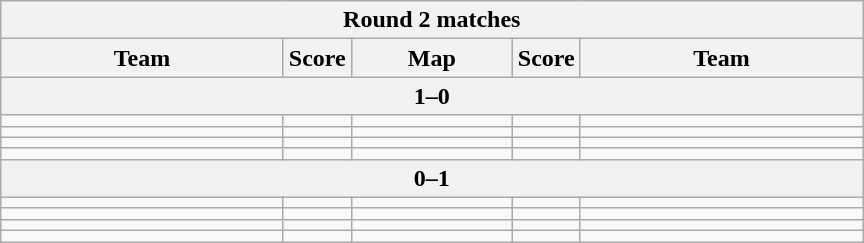<table class="wikitable" style="text-align: center;">
<tr>
<th colspan=5>Round 2 matches</th>
</tr>
<tr>
<th width="181px">Team</th>
<th width="20px">Score</th>
<th width="100px">Map</th>
<th width="20px">Score</th>
<th width="181px">Team</th>
</tr>
<tr>
<th colspan=5>1–0</th>
</tr>
<tr>
<td></td>
<td></td>
<td></td>
<td></td>
<td></td>
</tr>
<tr>
<td></td>
<td></td>
<td></td>
<td></td>
<td></td>
</tr>
<tr>
<td></td>
<td></td>
<td></td>
<td></td>
<td></td>
</tr>
<tr>
<td></td>
<td></td>
<td></td>
<td></td>
<td></td>
</tr>
<tr>
<th colspan=5>0–1</th>
</tr>
<tr>
<td></td>
<td></td>
<td></td>
<td></td>
<td></td>
</tr>
<tr>
<td></td>
<td></td>
<td></td>
<td></td>
<td></td>
</tr>
<tr>
<td></td>
<td></td>
<td></td>
<td></td>
<td></td>
</tr>
<tr>
<td></td>
<td></td>
<td></td>
<td></td>
<td></td>
</tr>
</table>
